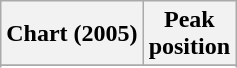<table class="wikitable plainrowheaders" style="text-align:center">
<tr>
<th scope="col">Chart (2005)</th>
<th scope="col">Peak<br>position</th>
</tr>
<tr>
</tr>
<tr>
</tr>
</table>
